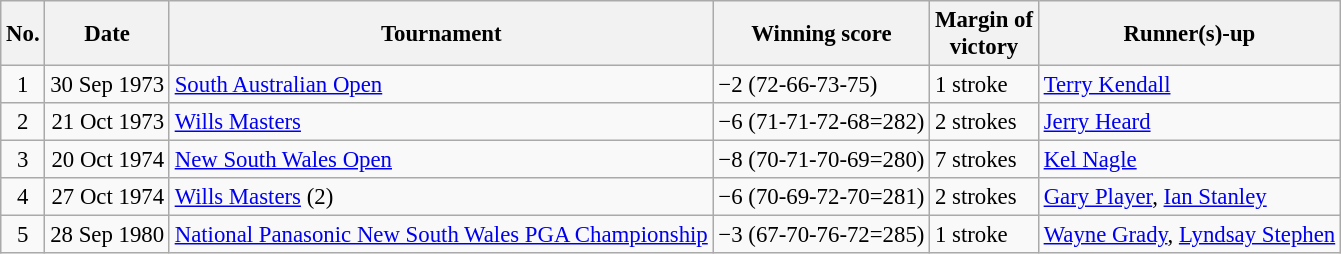<table class="wikitable" style="font-size:95%;">
<tr>
<th>No.</th>
<th>Date</th>
<th>Tournament</th>
<th>Winning score</th>
<th>Margin of<br>victory</th>
<th>Runner(s)-up</th>
</tr>
<tr>
<td align="center">1</td>
<td align="right">30 Sep 1973</td>
<td><a href='#'>South Australian Open</a></td>
<td>−2 (72-66-73-75)</td>
<td>1 stroke</td>
<td> <a href='#'>Terry Kendall</a></td>
</tr>
<tr>
<td align=center>2</td>
<td align=right>21 Oct 1973</td>
<td><a href='#'>Wills Masters</a></td>
<td>−6 (71-71-72-68=282)</td>
<td>2 strokes</td>
<td> <a href='#'>Jerry Heard</a></td>
</tr>
<tr>
<td align=center>3</td>
<td align=right>20 Oct 1974</td>
<td><a href='#'>New South Wales Open</a></td>
<td>−8 (70-71-70-69=280)</td>
<td>7 strokes</td>
<td> <a href='#'>Kel Nagle</a></td>
</tr>
<tr>
<td align=center>4</td>
<td align=right>27 Oct 1974</td>
<td><a href='#'>Wills Masters</a> (2)</td>
<td>−6 (70-69-72-70=281)</td>
<td>2 strokes</td>
<td> <a href='#'>Gary Player</a>,  <a href='#'>Ian Stanley</a></td>
</tr>
<tr>
<td align=center>5</td>
<td align=right>28 Sep 1980</td>
<td><a href='#'>National Panasonic New South Wales PGA Championship</a></td>
<td>−3 (67-70-76-72=285)</td>
<td>1 stroke</td>
<td> <a href='#'>Wayne Grady</a>,  <a href='#'>Lyndsay Stephen</a></td>
</tr>
</table>
